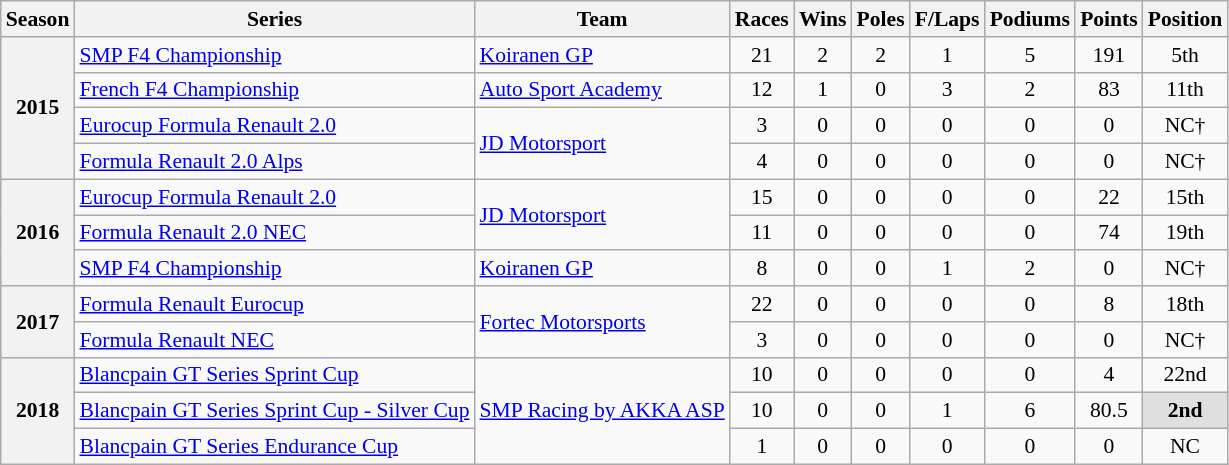<table class="wikitable" style="font-size: 90%; text-align:center">
<tr>
<th>Season</th>
<th>Series</th>
<th>Team</th>
<th>Races</th>
<th>Wins</th>
<th>Poles</th>
<th>F/Laps</th>
<th>Podiums</th>
<th>Points</th>
<th>Position</th>
</tr>
<tr>
<th rowspan=4>2015</th>
<td align=left><a href='#'>SMP F4 Championship</a></td>
<td align=left><a href='#'>Koiranen GP</a></td>
<td>21</td>
<td>2</td>
<td>2</td>
<td>1</td>
<td>5</td>
<td>191</td>
<td>5th</td>
</tr>
<tr>
<td align=left><a href='#'>French F4 Championship</a></td>
<td align=left><a href='#'>Auto Sport Academy</a></td>
<td>12</td>
<td>1</td>
<td>0</td>
<td>3</td>
<td>2</td>
<td>83</td>
<td>11th</td>
</tr>
<tr>
<td align=left><a href='#'>Eurocup Formula Renault 2.0</a></td>
<td rowspan=2 align=left><a href='#'>JD Motorsport</a></td>
<td>3</td>
<td>0</td>
<td>0</td>
<td>0</td>
<td>0</td>
<td>0</td>
<td>NC†</td>
</tr>
<tr>
<td align=left><a href='#'>Formula Renault 2.0 Alps</a></td>
<td>4</td>
<td>0</td>
<td>0</td>
<td>0</td>
<td>0</td>
<td>0</td>
<td>NC†</td>
</tr>
<tr>
<th rowspan=3>2016</th>
<td align=left><a href='#'>Eurocup Formula Renault 2.0</a></td>
<td rowspan=2 align=left><a href='#'>JD Motorsport</a></td>
<td>15</td>
<td>0</td>
<td>0</td>
<td>0</td>
<td>0</td>
<td>22</td>
<td>15th</td>
</tr>
<tr>
<td align=left><a href='#'>Formula Renault 2.0 NEC</a></td>
<td>11</td>
<td>0</td>
<td>0</td>
<td>0</td>
<td>0</td>
<td>74</td>
<td>19th</td>
</tr>
<tr>
<td align=left><a href='#'>SMP F4 Championship</a></td>
<td align=left><a href='#'>Koiranen GP</a></td>
<td>8</td>
<td>0</td>
<td>0</td>
<td>1</td>
<td>2</td>
<td>0</td>
<td>NC†</td>
</tr>
<tr>
<th rowspan=2>2017</th>
<td align=left><a href='#'>Formula Renault Eurocup</a></td>
<td align=left rowspan=2><a href='#'>Fortec Motorsports</a></td>
<td>22</td>
<td>0</td>
<td>0</td>
<td>0</td>
<td>0</td>
<td>8</td>
<td>18th</td>
</tr>
<tr>
<td align=left><a href='#'>Formula Renault NEC</a></td>
<td>3</td>
<td>0</td>
<td>0</td>
<td>0</td>
<td>0</td>
<td>0</td>
<td>NC†</td>
</tr>
<tr>
<th rowspan=3>2018</th>
<td align=left><a href='#'>Blancpain GT Series Sprint Cup</a></td>
<td align=left rowspan=3><a href='#'>SMP Racing by AKKA ASP</a></td>
<td>10</td>
<td>0</td>
<td>0</td>
<td>0</td>
<td>0</td>
<td>4</td>
<td>22nd</td>
</tr>
<tr>
<td align=left><a href='#'>Blancpain GT Series Sprint Cup - Silver Cup</a></td>
<td>10</td>
<td>0</td>
<td>0</td>
<td>1</td>
<td>6</td>
<td>80.5</td>
<td style="background:#DFDFDF;"><strong>2nd</strong></td>
</tr>
<tr>
<td align=left><a href='#'>Blancpain GT Series Endurance Cup</a></td>
<td>1</td>
<td>0</td>
<td>0</td>
<td>0</td>
<td>0</td>
<td>0</td>
<td>NC</td>
</tr>
</table>
